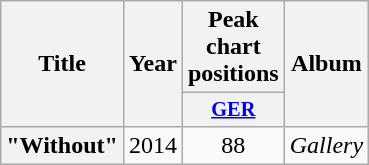<table class="wikitable plainrowheaders" style="text-align:center;">
<tr>
<th scope="col" rowspan="2">Title</th>
<th scope="col" rowspan="2">Year</th>
<th scope="col" colspan="1">Peak chart positions</th>
<th scope="col" rowspan="2">Album</th>
</tr>
<tr>
<th scope="col" style="width:3em;font-size:85%;"><a href='#'>GER</a><br></th>
</tr>
<tr>
<th scope="row">"Without"</th>
<td>2014</td>
<td>88</td>
<td><em>Gallery</em></td>
</tr>
</table>
